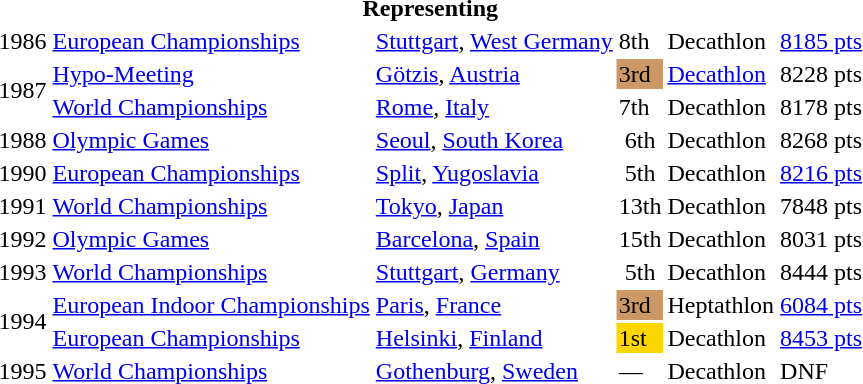<table>
<tr>
<th colspan="6">Representing </th>
</tr>
<tr>
<td>1986</td>
<td><a href='#'>European Championships</a></td>
<td><a href='#'>Stuttgart</a>, <a href='#'>West Germany</a></td>
<td>8th</td>
<td>Decathlon</td>
<td><a href='#'>8185 pts</a></td>
</tr>
<tr>
<td rowspan=2>1987</td>
<td><a href='#'>Hypo-Meeting</a></td>
<td><a href='#'>Götzis</a>, <a href='#'>Austria</a></td>
<td bgcolor="cc9966">3rd</td>
<td><a href='#'>Decathlon</a></td>
<td>8228 pts</td>
</tr>
<tr>
<td><a href='#'>World Championships</a></td>
<td><a href='#'>Rome</a>, <a href='#'>Italy</a></td>
<td>7th</td>
<td>Decathlon</td>
<td>8178 pts</td>
</tr>
<tr>
<td>1988</td>
<td><a href='#'>Olympic Games</a></td>
<td><a href='#'>Seoul</a>, <a href='#'>South Korea</a></td>
<td align="center">6th</td>
<td>Decathlon</td>
<td>8268 pts</td>
</tr>
<tr>
<td>1990</td>
<td><a href='#'>European Championships</a></td>
<td><a href='#'>Split</a>, <a href='#'>Yugoslavia</a></td>
<td align="center">5th</td>
<td>Decathlon</td>
<td><a href='#'>8216 pts</a></td>
</tr>
<tr>
<td>1991</td>
<td><a href='#'>World Championships</a></td>
<td><a href='#'>Tokyo</a>, <a href='#'>Japan</a></td>
<td align="center">13th</td>
<td>Decathlon</td>
<td>7848 pts</td>
</tr>
<tr>
<td>1992</td>
<td><a href='#'>Olympic Games</a></td>
<td><a href='#'>Barcelona</a>, <a href='#'>Spain</a></td>
<td align="center">15th</td>
<td>Decathlon</td>
<td>8031 pts</td>
</tr>
<tr>
<td>1993</td>
<td><a href='#'>World Championships</a></td>
<td><a href='#'>Stuttgart</a>, <a href='#'>Germany</a></td>
<td align="center">5th</td>
<td>Decathlon</td>
<td>8444 pts</td>
</tr>
<tr>
<td rowspan=2>1994</td>
<td><a href='#'>European Indoor Championships</a></td>
<td><a href='#'>Paris</a>, <a href='#'>France</a></td>
<td bgcolor="cc9966">3rd</td>
<td>Heptathlon</td>
<td><a href='#'>6084 pts</a></td>
</tr>
<tr>
<td><a href='#'>European Championships</a></td>
<td><a href='#'>Helsinki</a>, <a href='#'>Finland</a></td>
<td bgcolor="gold">1st</td>
<td>Decathlon</td>
<td><a href='#'>8453 pts</a></td>
</tr>
<tr>
<td>1995</td>
<td><a href='#'>World Championships</a></td>
<td><a href='#'>Gothenburg</a>, <a href='#'>Sweden</a></td>
<td>—</td>
<td>Decathlon</td>
<td>DNF</td>
</tr>
</table>
